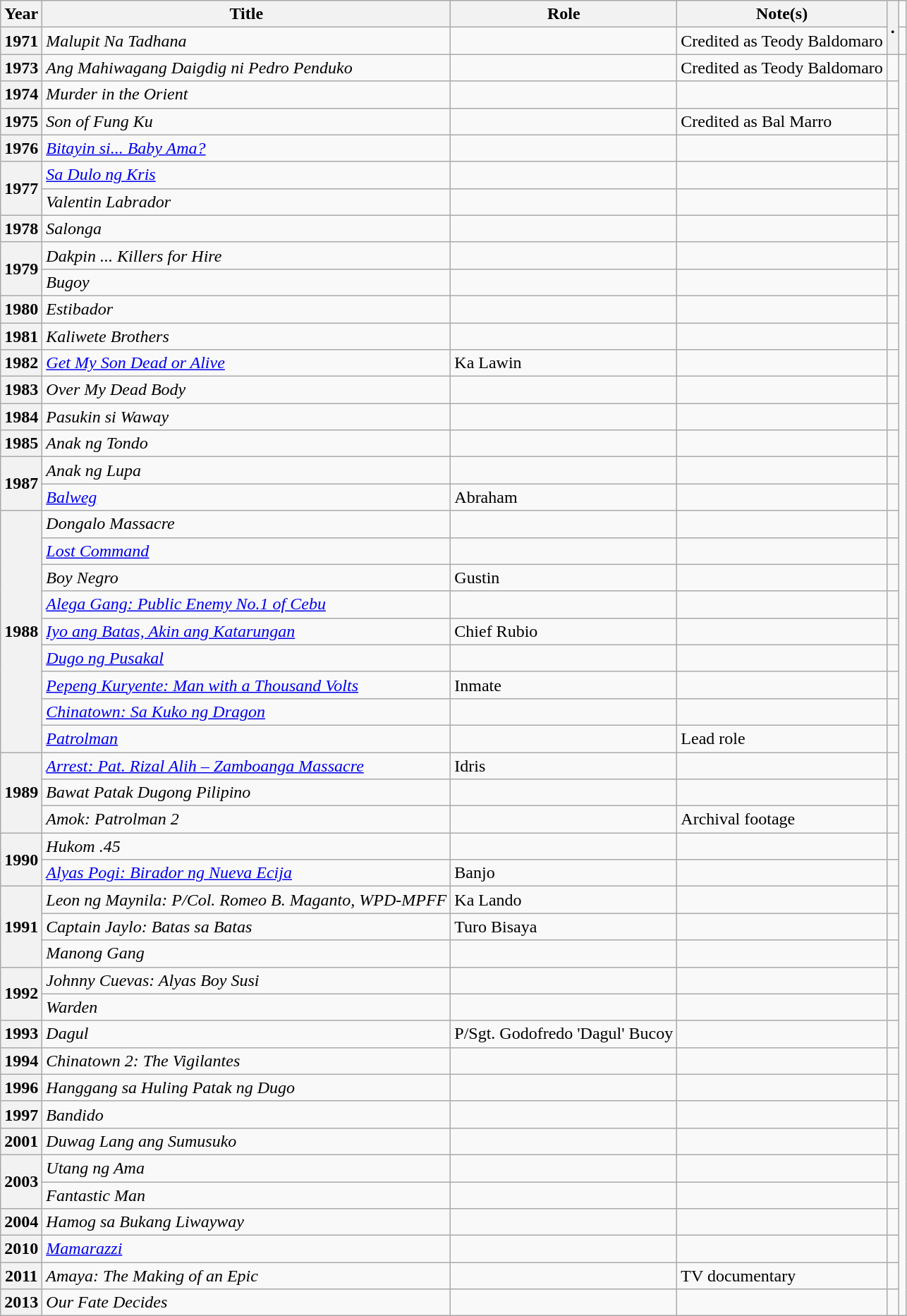<table class="wikitable plainrowheaders sortable">
<tr>
<th scope="col">Year</th>
<th scope="col">Title</th>
<th scope="col" class="unsortable">Role</th>
<th scope="col" class="unsortable">Note(s)</th>
<th rowspan="2" scope="col" class="unsortable">.</th>
</tr>
<tr>
<th scope="row">1971</th>
<td><em>Malupit Na Tadhana</em></td>
<td></td>
<td>Credited as Teody Baldomaro</td>
<td></td>
</tr>
<tr>
<th scope="row">1973</th>
<td><em>Ang Mahiwagang Daigdig ni Pedro Penduko</em></td>
<td></td>
<td>Credited as Teody Baldomaro</td>
<td></td>
</tr>
<tr>
<th scope="row">1974</th>
<td><em>Murder in the Orient</em></td>
<td></td>
<td></td>
<td></td>
</tr>
<tr>
<th scope="row">1975</th>
<td><em>Son of Fung Ku</em></td>
<td></td>
<td>Credited as Bal Marro</td>
<td></td>
</tr>
<tr>
<th scope="row">1976</th>
<td><em><a href='#'>Bitayin si... Baby Ama?</a></em></td>
<td></td>
<td></td>
<td></td>
</tr>
<tr>
<th rowspan="2" scope="row">1977</th>
<td><em><a href='#'>Sa Dulo ng Kris</a></em></td>
<td></td>
<td></td>
<td></td>
</tr>
<tr>
<td><em>Valentin Labrador</em></td>
<td></td>
<td></td>
<td></td>
</tr>
<tr>
<th scope="row">1978</th>
<td><em>Salonga</em></td>
<td></td>
<td></td>
<td></td>
</tr>
<tr>
<th rowspan="2" scope="row">1979</th>
<td><em>Dakpin ... Killers for Hire</em></td>
<td></td>
<td></td>
<td></td>
</tr>
<tr>
<td><em>Bugoy</em></td>
<td></td>
<td></td>
<td></td>
</tr>
<tr>
<th scope="row">1980</th>
<td><em>Estibador</em></td>
<td></td>
<td></td>
<td></td>
</tr>
<tr>
<th scope="row">1981</th>
<td><em>Kaliwete Brothers</em></td>
<td></td>
<td></td>
<td></td>
</tr>
<tr>
<th scope="row">1982</th>
<td><em><a href='#'>Get My Son Dead or Alive</a></em></td>
<td>Ka Lawin</td>
<td></td>
<td></td>
</tr>
<tr>
<th scope="row">1983</th>
<td><em>Over My Dead Body</em></td>
<td></td>
<td></td>
<td></td>
</tr>
<tr>
<th scope="row">1984</th>
<td><em>Pasukin si Waway</em></td>
<td></td>
<td></td>
<td></td>
</tr>
<tr>
<th scope="row">1985</th>
<td><em>Anak ng Tondo</em></td>
<td></td>
<td></td>
<td></td>
</tr>
<tr>
<th rowspan="2" scope="row">1987</th>
<td><em>Anak ng Lupa</em></td>
<td></td>
<td></td>
<td></td>
</tr>
<tr>
<td><em><a href='#'>Balweg</a></em></td>
<td>Abraham </td>
<td></td>
<td></td>
</tr>
<tr>
<th rowspan="9" scope="row">1988</th>
<td><em>Dongalo Massacre</em></td>
<td></td>
<td></td>
<td></td>
</tr>
<tr>
<td><em><a href='#'>Lost Command</a></em></td>
<td></td>
<td></td>
<td></td>
</tr>
<tr>
<td><em>Boy Negro</em></td>
<td>Gustin</td>
<td></td>
<td></td>
</tr>
<tr>
<td><em><a href='#'>Alega Gang: Public Enemy No.1 of Cebu</a></em></td>
<td></td>
<td></td>
<td></td>
</tr>
<tr>
<td><em><a href='#'>Iyo ang Batas, Akin ang Katarungan</a></em></td>
<td>Chief Rubio</td>
<td></td>
<td></td>
</tr>
<tr>
<td><em><a href='#'>Dugo ng Pusakal</a></em></td>
<td></td>
<td></td>
<td></td>
</tr>
<tr>
<td><em><a href='#'>Pepeng Kuryente: Man with a Thousand Volts</a></em></td>
<td>Inmate</td>
<td></td>
<td></td>
</tr>
<tr>
<td><em><a href='#'>Chinatown: Sa Kuko ng Dragon</a></em></td>
<td></td>
<td></td>
<td></td>
</tr>
<tr>
<td><em><a href='#'>Patrolman</a></em></td>
<td></td>
<td>Lead role</td>
<td></td>
</tr>
<tr>
<th rowspan="3" scope="row">1989</th>
<td><em><a href='#'>Arrest: Pat. Rizal Alih – Zamboanga Massacre</a></em></td>
<td>Idris</td>
<td></td>
<td></td>
</tr>
<tr>
<td><em>Bawat Patak Dugong Pilipino</em></td>
<td></td>
<td></td>
<td></td>
</tr>
<tr>
<td><em>Amok: Patrolman 2</em></td>
<td></td>
<td>Archival footage</td>
<td></td>
</tr>
<tr>
<th rowspan="2" scope="row">1990</th>
<td><em>Hukom .45</em></td>
<td></td>
<td></td>
<td></td>
</tr>
<tr>
<td><em><a href='#'>Alyas Pogi: Birador ng Nueva Ecija</a></em></td>
<td>Banjo</td>
<td></td>
<td></td>
</tr>
<tr>
<th rowspan="3" scope="row">1991</th>
<td><em>Leon ng Maynila: P/Col. Romeo B. Maganto, WPD-MPFF</em></td>
<td>Ka Lando</td>
<td></td>
<td></td>
</tr>
<tr>
<td><em>Captain Jaylo: Batas sa Batas</em></td>
<td>Turo Bisaya</td>
<td></td>
<td></td>
</tr>
<tr>
<td><em>Manong Gang</em></td>
<td></td>
<td></td>
<td></td>
</tr>
<tr>
<th rowspan="2" scope="row">1992</th>
<td><em>Johnny Cuevas: Alyas Boy Susi</em></td>
<td></td>
<td></td>
<td></td>
</tr>
<tr>
<td><em>Warden</em></td>
<td></td>
<td></td>
<td></td>
</tr>
<tr>
<th scope="row">1993</th>
<td><em>Dagul</em></td>
<td>P/Sgt. Godofredo 'Dagul' Bucoy </td>
<td></td>
<td></td>
</tr>
<tr>
<th scope="row">1994</th>
<td><em>Chinatown 2: The Vigilantes</em></td>
<td></td>
<td></td>
<td></td>
</tr>
<tr>
<th scope="row">1996</th>
<td><em>Hanggang sa Huling Patak ng Dugo</em></td>
<td></td>
<td></td>
<td></td>
</tr>
<tr>
<th scope="row">1997</th>
<td><em>Bandido</em></td>
<td></td>
<td></td>
<td></td>
</tr>
<tr>
<th scope="row">2001</th>
<td><em>Duwag Lang ang Sumusuko</em></td>
<td></td>
<td></td>
<td></td>
</tr>
<tr>
<th rowspan="2" scope="row">2003</th>
<td><em>Utang ng Ama</em></td>
<td></td>
<td></td>
<td></td>
</tr>
<tr>
<td><em>Fantastic Man</em></td>
<td></td>
<td></td>
<td></td>
</tr>
<tr>
<th scope="row">2004</th>
<td><em>Hamog sa Bukang Liwayway</em></td>
<td></td>
<td></td>
<td></td>
</tr>
<tr>
<th scope="row">2010</th>
<td><em><a href='#'>Mamarazzi</a></em></td>
<td></td>
<td></td>
<td></td>
</tr>
<tr>
<th scope="row">2011</th>
<td><em>Amaya: The Making of an Epic</em></td>
<td></td>
<td>TV documentary</td>
<td></td>
</tr>
<tr>
<th scope="row">2013</th>
<td><em>Our Fate Decides</em></td>
<td></td>
<td></td>
<td></td>
</tr>
</table>
